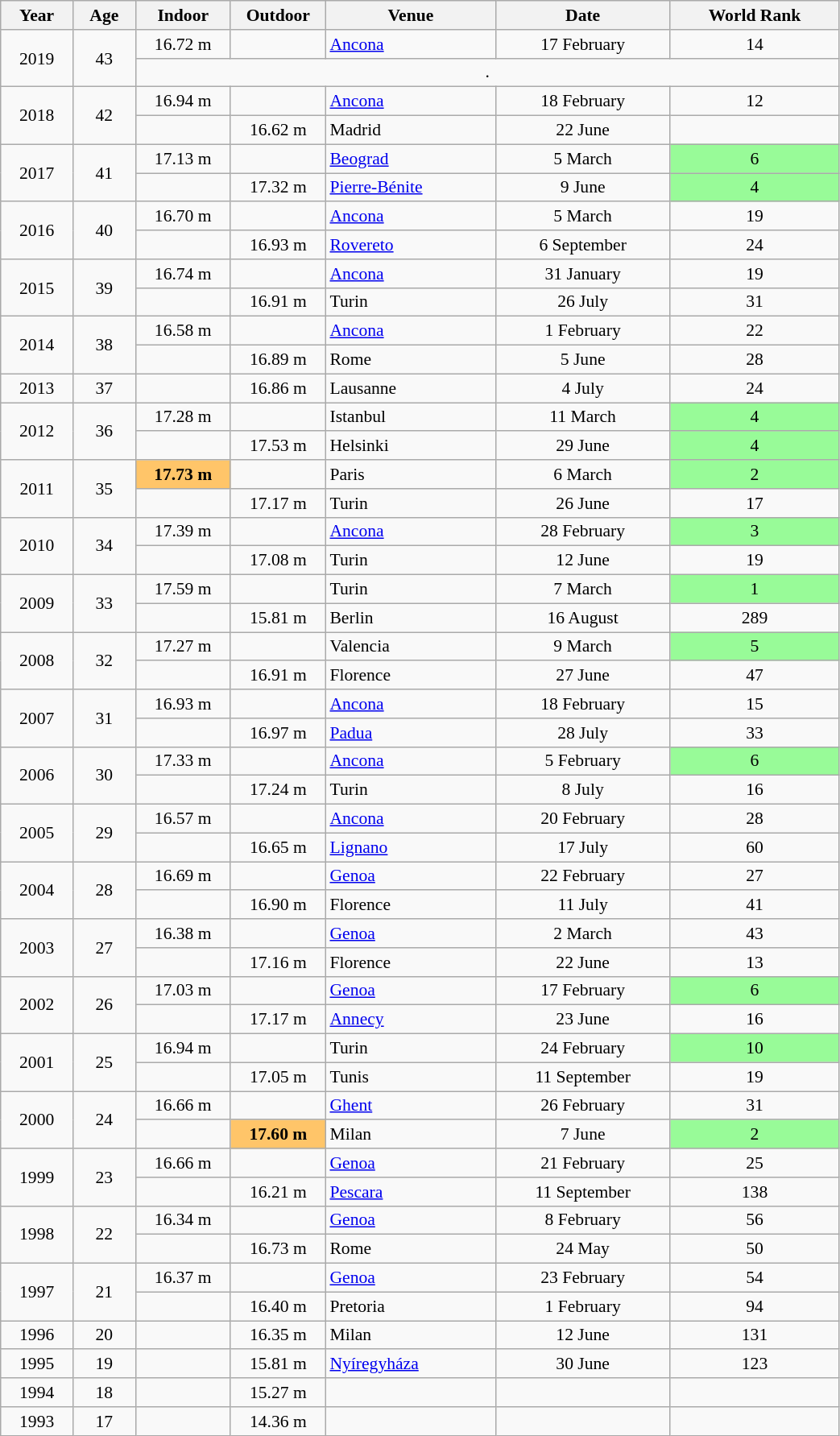<table class="wikitable sortable" style="width:55%; font-size:90%; text-align:center;">
<tr>
<th>Year</th>
<th>Age</th>
<th style="width:5em">Indoor</th>
<th style="width:5em">Outdoor</th>
<th>Venue</th>
<th>Date</th>
<th>World Rank</th>
</tr>
<tr>
<td rowspan=2>2019</td>
<td rowspan=2>43</td>
<td>16.72 m</td>
<td></td>
<td align=left> <a href='#'>Ancona</a></td>
<td>17 February</td>
<td>14</td>
</tr>
<tr>
<td colspan=5>.</td>
</tr>
<tr>
<td rowspan=2>2018</td>
<td rowspan=2>42</td>
<td>16.94 m</td>
<td></td>
<td align=left> <a href='#'>Ancona</a></td>
<td>18 February</td>
<td>12</td>
</tr>
<tr>
<td></td>
<td>16.62 m</td>
<td align=left> Madrid</td>
<td>22 June</td>
<td></td>
</tr>
<tr>
<td rowspan=2>2017</td>
<td rowspan=2>41</td>
<td>17.13 m</td>
<td></td>
<td align=left> <a href='#'>Beograd</a></td>
<td>5 March</td>
<td bgcolor=palegreen>6</td>
</tr>
<tr>
<td></td>
<td>17.32 m</td>
<td align=left> <a href='#'>Pierre-Bénite</a></td>
<td>9 June</td>
<td bgcolor=palegreen>4</td>
</tr>
<tr>
<td rowspan=2>2016</td>
<td rowspan=2>40</td>
<td>16.70 m</td>
<td></td>
<td align=left> <a href='#'>Ancona</a></td>
<td>5 March</td>
<td>19</td>
</tr>
<tr>
<td></td>
<td>16.93 m</td>
<td align=left> <a href='#'>Rovereto</a></td>
<td>6 September</td>
<td>24</td>
</tr>
<tr>
<td rowspan=2>2015</td>
<td rowspan=2>39</td>
<td>16.74 m</td>
<td></td>
<td align=left> <a href='#'>Ancona</a></td>
<td>31 January</td>
<td>19</td>
</tr>
<tr>
<td></td>
<td>16.91 m</td>
<td align=left> Turin</td>
<td>26 July</td>
<td>31</td>
</tr>
<tr>
<td rowspan=2>2014</td>
<td rowspan=2>38</td>
<td>16.58 m</td>
<td></td>
<td align=left> <a href='#'>Ancona</a></td>
<td>1 February</td>
<td>22</td>
</tr>
<tr>
<td></td>
<td>16.89 m</td>
<td align=left> Rome</td>
<td>5 June</td>
<td>28</td>
</tr>
<tr>
<td>2013</td>
<td>37</td>
<td></td>
<td>16.86 m</td>
<td align=left> Lausanne</td>
<td>4 July</td>
<td>24</td>
</tr>
<tr>
<td rowspan=2>2012</td>
<td rowspan=2>36</td>
<td>17.28 m</td>
<td></td>
<td align=left> Istanbul</td>
<td>11 March</td>
<td bgcolor=palegreen>4</td>
</tr>
<tr>
<td></td>
<td>17.53 m</td>
<td align=left> Helsinki</td>
<td>29 June</td>
<td bgcolor=palegreen>4</td>
</tr>
<tr>
<td rowspan=2>2011</td>
<td rowspan=2>35</td>
<td bgcolor="#ffc569"><strong>17.73 m</strong></td>
<td></td>
<td align=left> Paris</td>
<td>6 March</td>
<td bgcolor=palegreen>2</td>
</tr>
<tr>
<td></td>
<td>17.17 m</td>
<td align=left> Turin</td>
<td>26 June</td>
<td>17</td>
</tr>
<tr>
<td rowspan=2>2010</td>
<td rowspan=2>34</td>
<td>17.39 m</td>
<td></td>
<td align=left> <a href='#'>Ancona</a></td>
<td>28 February</td>
<td bgcolor=palegreen>3</td>
</tr>
<tr>
<td></td>
<td>17.08 m</td>
<td align=left> Turin</td>
<td>12 June</td>
<td>19</td>
</tr>
<tr>
<td rowspan=2>2009</td>
<td rowspan=2>33</td>
<td>17.59 m</td>
<td></td>
<td align=left> Turin</td>
<td>7 March</td>
<td bgcolor=palegreen>1</td>
</tr>
<tr>
<td></td>
<td>15.81 m</td>
<td align=left> Berlin</td>
<td>16 August</td>
<td>289</td>
</tr>
<tr>
<td rowspan=2>2008</td>
<td rowspan=2>32</td>
<td>17.27 m</td>
<td></td>
<td align=left> Valencia</td>
<td>9 March</td>
<td bgcolor=palegreen>5</td>
</tr>
<tr>
<td></td>
<td>16.91 m</td>
<td align=left> Florence</td>
<td>27 June</td>
<td>47</td>
</tr>
<tr>
<td rowspan=2>2007</td>
<td rowspan=2>31</td>
<td>16.93 m</td>
<td></td>
<td align=left> <a href='#'>Ancona</a></td>
<td>18 February</td>
<td>15</td>
</tr>
<tr>
<td></td>
<td>16.97 m</td>
<td align=left> <a href='#'>Padua</a></td>
<td>28 July</td>
<td>33</td>
</tr>
<tr>
<td rowspan=2>2006</td>
<td rowspan=2>30</td>
<td>17.33 m</td>
<td></td>
<td align=left> <a href='#'>Ancona</a></td>
<td>5 February</td>
<td bgcolor=palegreen>6</td>
</tr>
<tr>
<td></td>
<td>17.24 m</td>
<td align=left> Turin</td>
<td>8 July</td>
<td>16</td>
</tr>
<tr>
<td rowspan=2>2005</td>
<td rowspan=2>29</td>
<td>16.57 m</td>
<td></td>
<td align=left> <a href='#'>Ancona</a></td>
<td>20 February</td>
<td>28</td>
</tr>
<tr>
<td></td>
<td>16.65 m</td>
<td align=left> <a href='#'>Lignano</a></td>
<td>17 July</td>
<td>60</td>
</tr>
<tr>
<td rowspan=2>2004</td>
<td rowspan=2>28</td>
<td>16.69 m</td>
<td></td>
<td align=left> <a href='#'>Genoa</a></td>
<td>22 February</td>
<td>27</td>
</tr>
<tr>
<td></td>
<td>16.90 m</td>
<td align=left> Florence</td>
<td>11 July</td>
<td>41</td>
</tr>
<tr>
<td rowspan=2>2003</td>
<td rowspan=2>27</td>
<td>16.38 m</td>
<td></td>
<td align=left> <a href='#'>Genoa</a></td>
<td>2 March</td>
<td>43</td>
</tr>
<tr>
<td></td>
<td>17.16 m</td>
<td align=left> Florence</td>
<td>22 June</td>
<td>13</td>
</tr>
<tr>
<td rowspan=2>2002</td>
<td rowspan=2>26</td>
<td>17.03 m</td>
<td></td>
<td align=left> <a href='#'>Genoa</a></td>
<td>17 February</td>
<td bgcolor=palegreen>6</td>
</tr>
<tr>
<td></td>
<td>17.17 m</td>
<td align=left> <a href='#'>Annecy</a></td>
<td>23 June</td>
<td>16</td>
</tr>
<tr>
<td rowspan=2>2001</td>
<td rowspan=2>25</td>
<td>16.94 m</td>
<td></td>
<td align=left> Turin</td>
<td>24 February</td>
<td bgcolor=palegreen>10</td>
</tr>
<tr>
<td></td>
<td>17.05 m</td>
<td align=left> Tunis</td>
<td>11 September</td>
<td>19</td>
</tr>
<tr>
<td rowspan=2>2000</td>
<td rowspan=2>24</td>
<td>16.66 m</td>
<td></td>
<td align=left> <a href='#'>Ghent</a></td>
<td>26 February</td>
<td>31</td>
</tr>
<tr>
<td></td>
<td bgcolor="#ffc569"><strong>17.60 m</strong></td>
<td align=left> Milan</td>
<td>7 June</td>
<td bgcolor=palegreen>2</td>
</tr>
<tr>
<td rowspan=2>1999</td>
<td rowspan=2>23</td>
<td>16.66 m</td>
<td></td>
<td align=left> <a href='#'>Genoa</a></td>
<td>21 February</td>
<td>25</td>
</tr>
<tr>
<td></td>
<td>16.21 m</td>
<td align=left> <a href='#'>Pescara</a></td>
<td>11 September</td>
<td>138</td>
</tr>
<tr>
<td rowspan=2>1998</td>
<td rowspan=2>22</td>
<td>16.34 m</td>
<td></td>
<td align=left> <a href='#'>Genoa</a></td>
<td>8 February</td>
<td>56</td>
</tr>
<tr>
<td></td>
<td>16.73 m</td>
<td align=left> Rome</td>
<td>24 May</td>
<td>50</td>
</tr>
<tr>
<td rowspan=2>1997</td>
<td rowspan=2>21</td>
<td>16.37 m</td>
<td></td>
<td align=left> <a href='#'>Genoa</a></td>
<td>23 February</td>
<td>54</td>
</tr>
<tr>
<td></td>
<td>16.40 m</td>
<td align=left> Pretoria</td>
<td>1 February</td>
<td>94</td>
</tr>
<tr>
<td>1996</td>
<td>20</td>
<td></td>
<td>16.35 m</td>
<td align=left> Milan</td>
<td>12 June</td>
<td>131</td>
</tr>
<tr>
<td>1995</td>
<td>19</td>
<td></td>
<td>15.81 m</td>
<td align=left> <a href='#'>Nyíregyháza</a></td>
<td>30 June</td>
<td>123</td>
</tr>
<tr>
<td>1994</td>
<td>18</td>
<td></td>
<td>15.27 m</td>
<td></td>
<td></td>
<td></td>
</tr>
<tr>
<td>1993</td>
<td>17</td>
<td></td>
<td>14.36 m</td>
<td></td>
<td></td>
<td></td>
</tr>
</table>
